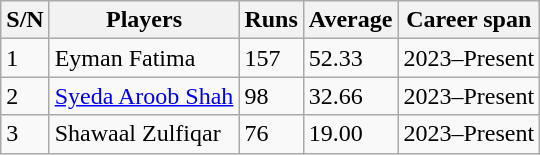<table class="wikitable">
<tr>
<th>S/N</th>
<th>Players</th>
<th>Runs</th>
<th>Average</th>
<th>Career span</th>
</tr>
<tr>
<td>1</td>
<td>Eyman Fatima</td>
<td>157</td>
<td>52.33</td>
<td>2023–Present</td>
</tr>
<tr>
<td>2</td>
<td><a href='#'>Syeda Aroob Shah</a></td>
<td>98</td>
<td>32.66</td>
<td>2023–Present</td>
</tr>
<tr>
<td>3</td>
<td>Shawaal Zulfiqar</td>
<td>76</td>
<td>19.00</td>
<td>2023–Present</td>
</tr>
</table>
